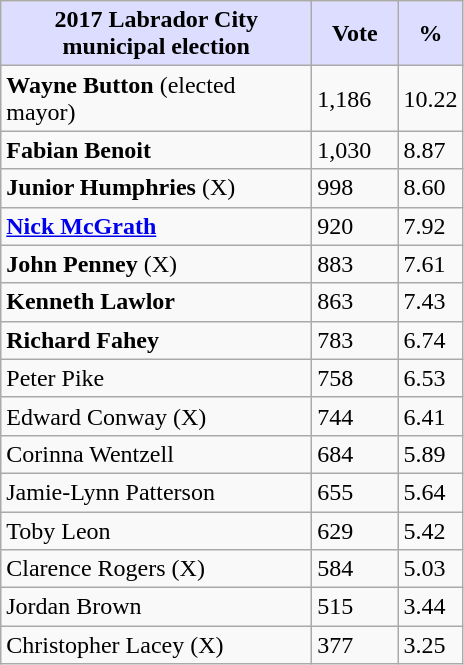<table class="wikitable">
<tr>
<th style="background:#ddf; width:200px;">2017 Labrador City municipal election</th>
<th style="background:#ddf; width:50px;">Vote</th>
<th style="background:#ddf; width:30px;">%</th>
</tr>
<tr>
<td><strong>Wayne Button</strong> (elected mayor)</td>
<td>1,186</td>
<td>10.22</td>
</tr>
<tr>
<td><strong>Fabian Benoit</strong></td>
<td>1,030</td>
<td>8.87</td>
</tr>
<tr>
<td><strong>Junior Humphries</strong> (X)</td>
<td>998</td>
<td>8.60</td>
</tr>
<tr>
<td><strong><a href='#'>Nick McGrath</a></strong></td>
<td>920</td>
<td>7.92</td>
</tr>
<tr>
<td><strong>John Penney</strong> (X)</td>
<td>883</td>
<td>7.61</td>
</tr>
<tr>
<td><strong>Kenneth Lawlor</strong></td>
<td>863</td>
<td>7.43</td>
</tr>
<tr>
<td><strong>Richard Fahey</strong></td>
<td>783</td>
<td>6.74</td>
</tr>
<tr>
<td>Peter Pike</td>
<td>758</td>
<td>6.53</td>
</tr>
<tr>
<td>Edward Conway (X)</td>
<td>744</td>
<td>6.41</td>
</tr>
<tr>
<td>Corinna Wentzell</td>
<td>684</td>
<td>5.89</td>
</tr>
<tr>
<td>Jamie-Lynn Patterson</td>
<td>655</td>
<td>5.64</td>
</tr>
<tr>
<td>Toby Leon</td>
<td>629</td>
<td>5.42</td>
</tr>
<tr>
<td>Clarence Rogers (X)</td>
<td>584</td>
<td>5.03</td>
</tr>
<tr>
<td>Jordan Brown</td>
<td>515</td>
<td>3.44</td>
</tr>
<tr>
<td>Christopher Lacey (X)</td>
<td>377</td>
<td>3.25</td>
</tr>
</table>
